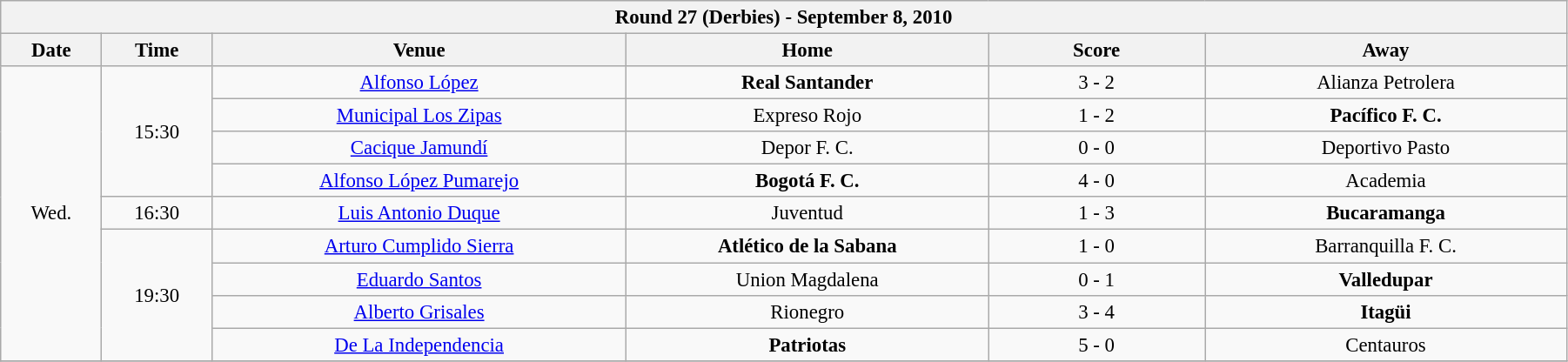<table class="wikitable collapsible collapsed" style="font-size:95%; text-align: center; width: 95%;">
<tr>
<th colspan="12" style="with: 100%;" align=center>Round 27 (Derbies) - September 8, 2010</th>
</tr>
<tr>
<th width="10">Date</th>
<th width="20">Time</th>
<th width="150">Venue</th>
<th width="130">Home</th>
<th width="75">Score</th>
<th width="130">Away</th>
</tr>
<tr align=center>
<td rowspan=9>Wed.</td>
<td rowspan=4>15:30</td>
<td><a href='#'>Alfonso López</a></td>
<td><strong>Real Santander</strong></td>
<td>3 - 2</td>
<td>Alianza Petrolera</td>
</tr>
<tr align=center>
<td><a href='#'>Municipal Los Zipas</a></td>
<td>Expreso Rojo</td>
<td>1 - 2</td>
<td><strong>Pacífico F. C.</strong></td>
</tr>
<tr align=center>
<td><a href='#'>Cacique Jamundí</a></td>
<td>Depor F. C.</td>
<td>0 - 0</td>
<td>Deportivo Pasto</td>
</tr>
<tr align=center>
<td><a href='#'>Alfonso López Pumarejo</a></td>
<td><strong>Bogotá F. C.</strong></td>
<td>4 - 0</td>
<td>Academia</td>
</tr>
<tr align=center>
<td>16:30</td>
<td><a href='#'>Luis Antonio Duque</a></td>
<td>Juventud</td>
<td>1 - 3</td>
<td><strong>Bucaramanga</strong></td>
</tr>
<tr align=center>
<td rowspan=4>19:30</td>
<td><a href='#'>Arturo Cumplido Sierra</a></td>
<td><strong>Atlético de la Sabana</strong></td>
<td>1 - 0</td>
<td>Barranquilla F. C.</td>
</tr>
<tr align=center>
<td><a href='#'>Eduardo Santos</a></td>
<td>Union Magdalena</td>
<td>0 - 1</td>
<td><strong>Valledupar</strong></td>
</tr>
<tr align=center>
<td><a href='#'>Alberto Grisales</a></td>
<td>Rionegro</td>
<td>3 - 4</td>
<td><strong>Itagüi</strong></td>
</tr>
<tr align=center>
<td><a href='#'>De La Independencia</a></td>
<td><strong>Patriotas</strong></td>
<td>5 - 0</td>
<td>Centauros</td>
</tr>
<tr align=center>
</tr>
</table>
